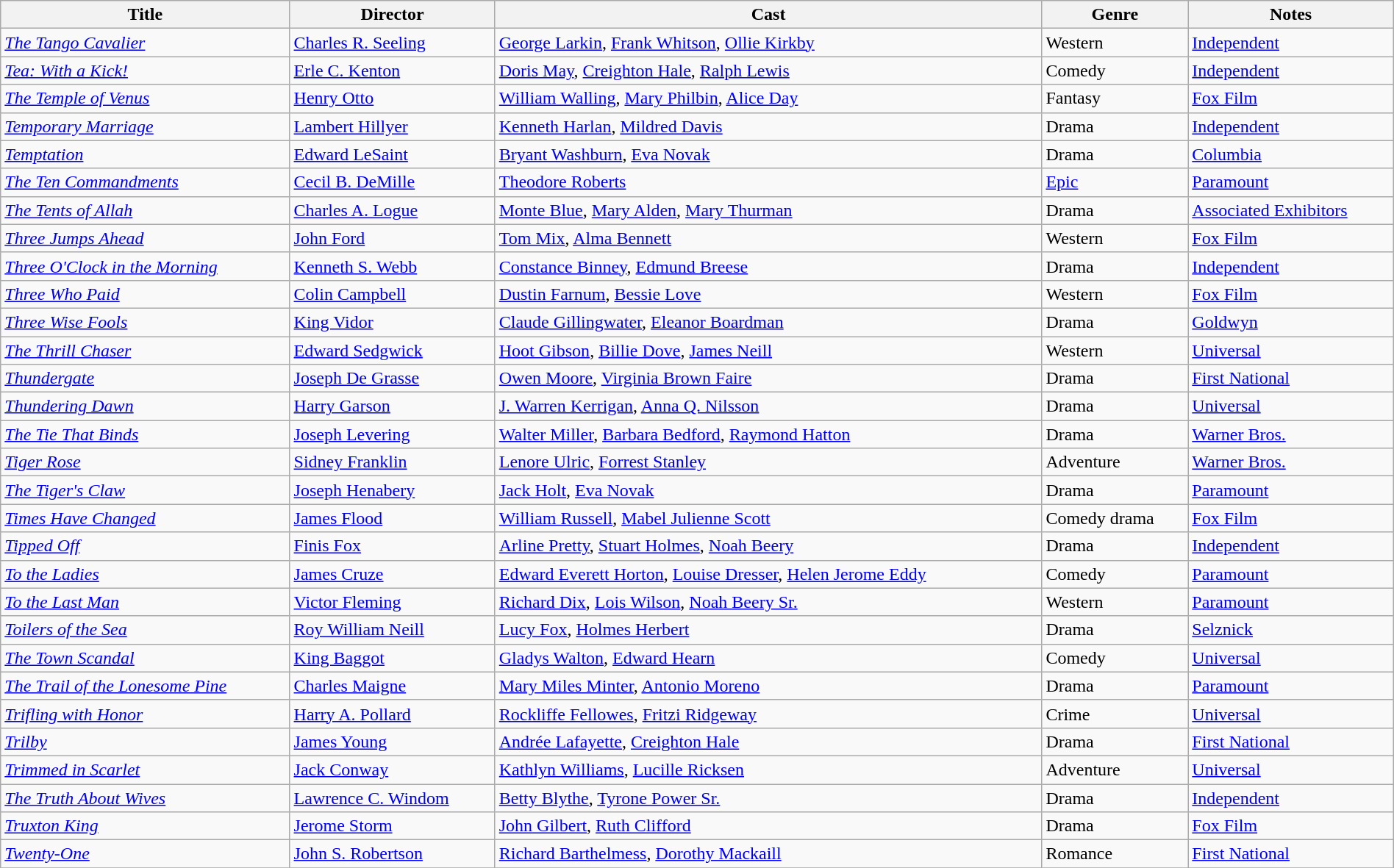<table class="wikitable" width= "100%">
<tr>
<th>Title</th>
<th>Director</th>
<th>Cast</th>
<th>Genre</th>
<th>Notes</th>
</tr>
<tr>
<td><em><a href='#'>The Tango Cavalier</a></em></td>
<td><a href='#'>Charles R. Seeling</a></td>
<td><a href='#'>George Larkin</a>, <a href='#'>Frank Whitson</a>, <a href='#'>Ollie Kirkby</a></td>
<td>Western</td>
<td><a href='#'>Independent</a></td>
</tr>
<tr>
<td><em><a href='#'>Tea: With a Kick!</a></em></td>
<td><a href='#'>Erle C. Kenton</a></td>
<td><a href='#'>Doris May</a>, <a href='#'>Creighton Hale</a>, <a href='#'>Ralph Lewis</a></td>
<td>Comedy</td>
<td><a href='#'>Independent</a></td>
</tr>
<tr>
<td><em><a href='#'>The Temple of Venus</a></em></td>
<td><a href='#'>Henry Otto</a></td>
<td><a href='#'>William Walling</a>, <a href='#'>Mary Philbin</a>, <a href='#'>Alice Day</a></td>
<td>Fantasy</td>
<td><a href='#'>Fox Film</a></td>
</tr>
<tr>
<td><em><a href='#'>Temporary Marriage</a></em></td>
<td><a href='#'>Lambert Hillyer</a></td>
<td><a href='#'>Kenneth Harlan</a>, <a href='#'>Mildred Davis</a></td>
<td>Drama</td>
<td><a href='#'>Independent</a></td>
</tr>
<tr>
<td><em><a href='#'>Temptation</a></em></td>
<td><a href='#'>Edward LeSaint</a></td>
<td><a href='#'>Bryant Washburn</a>, <a href='#'>Eva Novak</a></td>
<td>Drama</td>
<td><a href='#'>Columbia</a></td>
</tr>
<tr>
<td><em><a href='#'>The Ten Commandments</a></em></td>
<td><a href='#'>Cecil B. DeMille</a></td>
<td><a href='#'>Theodore Roberts</a></td>
<td><a href='#'>Epic</a></td>
<td><a href='#'>Paramount</a></td>
</tr>
<tr>
<td><em><a href='#'>The Tents of Allah</a></em></td>
<td><a href='#'>Charles A. Logue</a></td>
<td><a href='#'>Monte Blue</a>, <a href='#'>Mary Alden</a>, <a href='#'>Mary Thurman</a></td>
<td>Drama</td>
<td><a href='#'>Associated Exhibitors</a></td>
</tr>
<tr>
<td><em><a href='#'>Three Jumps Ahead</a></em></td>
<td><a href='#'>John Ford</a></td>
<td><a href='#'>Tom Mix</a>, <a href='#'>Alma Bennett</a></td>
<td>Western</td>
<td><a href='#'>Fox Film</a></td>
</tr>
<tr>
<td><em><a href='#'>Three O'Clock in the Morning</a></em></td>
<td><a href='#'>Kenneth S. Webb</a></td>
<td><a href='#'>Constance Binney</a>, <a href='#'>Edmund Breese</a></td>
<td>Drama</td>
<td><a href='#'>Independent</a></td>
</tr>
<tr>
<td><em><a href='#'>Three Who Paid</a></em></td>
<td><a href='#'>Colin Campbell</a></td>
<td><a href='#'>Dustin Farnum</a>, <a href='#'>Bessie Love</a></td>
<td>Western</td>
<td><a href='#'>Fox Film</a></td>
</tr>
<tr>
<td><em><a href='#'>Three Wise Fools</a></em></td>
<td><a href='#'>King Vidor</a></td>
<td><a href='#'>Claude Gillingwater</a>, <a href='#'>Eleanor Boardman</a></td>
<td>Drama</td>
<td><a href='#'>Goldwyn</a></td>
</tr>
<tr>
<td><em><a href='#'>The Thrill Chaser</a></em></td>
<td><a href='#'>Edward Sedgwick</a></td>
<td><a href='#'>Hoot Gibson</a>, <a href='#'>Billie Dove</a>, <a href='#'>James Neill</a></td>
<td>Western</td>
<td><a href='#'>Universal</a></td>
</tr>
<tr>
<td><em><a href='#'>Thundergate</a></em></td>
<td><a href='#'>Joseph De Grasse</a></td>
<td><a href='#'>Owen Moore</a>, <a href='#'>Virginia Brown Faire</a></td>
<td>Drama</td>
<td><a href='#'>First National</a></td>
</tr>
<tr>
<td><em><a href='#'>Thundering Dawn</a></em></td>
<td><a href='#'>Harry Garson</a></td>
<td><a href='#'>J. Warren Kerrigan</a>, <a href='#'>Anna Q. Nilsson</a></td>
<td>Drama</td>
<td><a href='#'>Universal</a></td>
</tr>
<tr>
<td><em><a href='#'>The Tie That Binds</a></em></td>
<td><a href='#'>Joseph Levering</a></td>
<td><a href='#'>Walter Miller</a>, <a href='#'>Barbara Bedford</a>, <a href='#'>Raymond Hatton</a></td>
<td>Drama</td>
<td><a href='#'>Warner Bros.</a></td>
</tr>
<tr>
<td><em><a href='#'>Tiger Rose</a></em></td>
<td><a href='#'>Sidney Franklin</a></td>
<td><a href='#'>Lenore Ulric</a>, <a href='#'>Forrest Stanley</a></td>
<td>Adventure</td>
<td><a href='#'>Warner Bros.</a></td>
</tr>
<tr>
<td><em><a href='#'>The Tiger's Claw</a></em></td>
<td><a href='#'>Joseph Henabery</a></td>
<td><a href='#'>Jack Holt</a>, <a href='#'>Eva Novak</a></td>
<td>Drama</td>
<td><a href='#'>Paramount</a></td>
</tr>
<tr>
<td><em><a href='#'>Times Have Changed</a></em></td>
<td><a href='#'>James Flood</a></td>
<td><a href='#'>William Russell</a>, <a href='#'>Mabel Julienne Scott</a></td>
<td>Comedy drama</td>
<td><a href='#'>Fox Film</a></td>
</tr>
<tr>
<td><em><a href='#'>Tipped Off</a></em></td>
<td><a href='#'>Finis Fox</a></td>
<td><a href='#'>Arline Pretty</a>, <a href='#'>Stuart Holmes</a>, <a href='#'>Noah Beery</a></td>
<td>Drama</td>
<td><a href='#'>Independent</a></td>
</tr>
<tr>
<td><em><a href='#'>To the Ladies</a></em></td>
<td><a href='#'>James Cruze</a></td>
<td><a href='#'>Edward Everett Horton</a>, <a href='#'>Louise Dresser</a>, <a href='#'>Helen Jerome Eddy</a></td>
<td>Comedy</td>
<td><a href='#'>Paramount</a></td>
</tr>
<tr>
<td><em><a href='#'>To the Last Man</a></em></td>
<td><a href='#'>Victor Fleming</a></td>
<td><a href='#'>Richard Dix</a>, <a href='#'>Lois Wilson</a>, <a href='#'>Noah Beery Sr.</a></td>
<td>Western</td>
<td><a href='#'>Paramount</a></td>
</tr>
<tr>
<td><em><a href='#'>Toilers of the Sea</a></em></td>
<td><a href='#'>Roy William Neill</a></td>
<td><a href='#'>Lucy Fox</a>, <a href='#'>Holmes Herbert</a></td>
<td>Drama</td>
<td><a href='#'>Selznick</a></td>
</tr>
<tr>
<td><em><a href='#'>The Town Scandal</a></em></td>
<td><a href='#'>King Baggot</a></td>
<td><a href='#'>Gladys Walton</a>, <a href='#'>Edward Hearn</a></td>
<td>Comedy</td>
<td><a href='#'>Universal</a></td>
</tr>
<tr>
<td><em><a href='#'>The Trail of the Lonesome Pine</a></em></td>
<td><a href='#'>Charles Maigne</a></td>
<td><a href='#'>Mary Miles Minter</a>, <a href='#'>Antonio Moreno</a></td>
<td>Drama</td>
<td><a href='#'>Paramount</a></td>
</tr>
<tr>
<td><em><a href='#'>Trifling with Honor</a></em></td>
<td><a href='#'>Harry A. Pollard</a></td>
<td><a href='#'>Rockliffe Fellowes</a>, <a href='#'>Fritzi Ridgeway</a></td>
<td>Crime</td>
<td><a href='#'>Universal</a></td>
</tr>
<tr>
<td><em><a href='#'>Trilby</a></em></td>
<td><a href='#'>James Young</a></td>
<td><a href='#'>Andrée Lafayette</a>, <a href='#'>Creighton Hale</a></td>
<td>Drama</td>
<td><a href='#'>First National</a></td>
</tr>
<tr>
<td><em><a href='#'>Trimmed in Scarlet</a></em></td>
<td><a href='#'>Jack Conway</a></td>
<td><a href='#'>Kathlyn Williams</a>, <a href='#'>Lucille Ricksen</a></td>
<td>Adventure</td>
<td><a href='#'>Universal</a></td>
</tr>
<tr>
<td><em><a href='#'>The Truth About Wives</a></em></td>
<td><a href='#'>Lawrence C. Windom</a></td>
<td><a href='#'>Betty Blythe</a>, <a href='#'>Tyrone Power Sr.</a></td>
<td>Drama</td>
<td><a href='#'>Independent</a></td>
</tr>
<tr>
<td><em><a href='#'>Truxton King</a></em></td>
<td><a href='#'>Jerome Storm</a></td>
<td><a href='#'>John Gilbert</a>, <a href='#'>Ruth Clifford</a></td>
<td>Drama</td>
<td><a href='#'>Fox Film</a></td>
</tr>
<tr>
<td><em><a href='#'>Twenty-One</a></em></td>
<td><a href='#'>John S. Robertson</a></td>
<td><a href='#'>Richard Barthelmess</a>, <a href='#'>Dorothy Mackaill</a></td>
<td>Romance</td>
<td><a href='#'>First National</a></td>
</tr>
<tr>
</tr>
</table>
